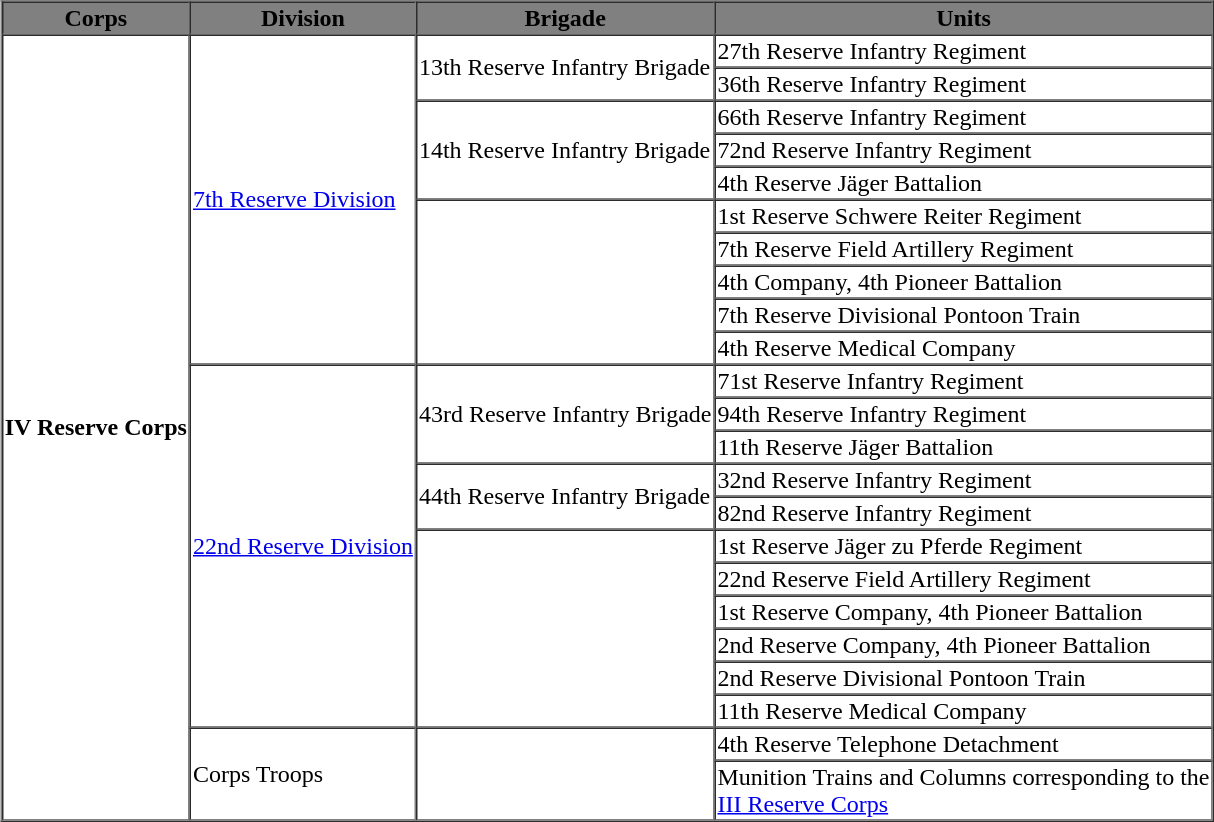<table style="float: right;" border="1" cellpadding="1" cellspacing="0" style="font-size: 100%; border: gray solid 1px; border-collapse: collapse; text-align: center;">
<tr style="background-color:grey; color:black;">
<th>Corps</th>
<th>Division</th>
<th>Brigade</th>
<th>Units</th>
</tr>
<tr>
<td ROWSPAN=23><strong>IV Reserve Corps</strong></td>
<td ROWSPAN=10><a href='#'>7th Reserve Division</a></td>
<td ROWSPAN=2>13th Reserve Infantry Brigade</td>
<td>27th Reserve Infantry Regiment</td>
</tr>
<tr>
<td>36th Reserve Infantry Regiment</td>
</tr>
<tr>
<td ROWSPAN=3>14th Reserve Infantry Brigade</td>
<td>66th Reserve Infantry Regiment</td>
</tr>
<tr>
<td>72nd Reserve Infantry Regiment</td>
</tr>
<tr>
<td>4th Reserve Jäger Battalion</td>
</tr>
<tr>
<td ROWSPAN=5></td>
<td>1st Reserve Schwere Reiter Regiment</td>
</tr>
<tr>
<td>7th Reserve Field Artillery Regiment</td>
</tr>
<tr>
<td>4th Company, 4th Pioneer Battalion</td>
</tr>
<tr>
<td>7th Reserve Divisional Pontoon Train</td>
</tr>
<tr>
<td>4th Reserve Medical Company</td>
</tr>
<tr>
<td ROWSPAN=11><a href='#'>22nd Reserve Division</a></td>
<td ROWSPAN=3>43rd Reserve Infantry Brigade</td>
<td>71st Reserve Infantry Regiment</td>
</tr>
<tr>
<td>94th Reserve Infantry Regiment</td>
</tr>
<tr>
<td>11th Reserve Jäger Battalion</td>
</tr>
<tr>
<td ROWSPAN=2>44th Reserve Infantry Brigade</td>
<td>32nd Reserve Infantry Regiment</td>
</tr>
<tr>
<td>82nd Reserve Infantry Regiment</td>
</tr>
<tr>
<td ROWSPAN=6></td>
<td>1st Reserve Jäger zu Pferde Regiment</td>
</tr>
<tr>
<td>22nd Reserve Field Artillery Regiment</td>
</tr>
<tr>
<td>1st Reserve Company, 4th Pioneer Battalion</td>
</tr>
<tr>
<td>2nd Reserve Company, 4th Pioneer Battalion</td>
</tr>
<tr>
<td>2nd Reserve Divisional Pontoon Train</td>
</tr>
<tr>
<td>11th Reserve Medical Company</td>
</tr>
<tr>
<td ROWSPAN=2>Corps Troops</td>
<td ROWSPAN=2></td>
<td>4th Reserve Telephone Detachment</td>
</tr>
<tr>
<td>Munition Trains and Columns corresponding to the<br><a href='#'>III Reserve Corps</a></td>
</tr>
</table>
